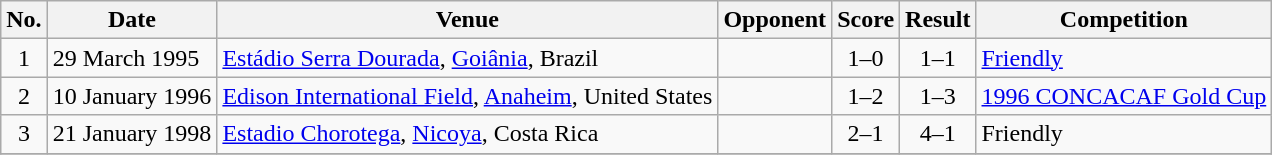<table class="wikitable sortable">
<tr>
<th scope="col">No.</th>
<th scope="col">Date</th>
<th scope="col">Venue</th>
<th scope="col">Opponent</th>
<th scope="col">Score</th>
<th scope="col">Result</th>
<th scope="col">Competition</th>
</tr>
<tr>
<td style="text-align:center">1</td>
<td>29 March 1995</td>
<td><a href='#'>Estádio Serra Dourada</a>, <a href='#'>Goiânia</a>, Brazil</td>
<td></td>
<td style="text-align:center">1–0</td>
<td style="text-align:center">1–1</td>
<td><a href='#'>Friendly</a></td>
</tr>
<tr>
<td style="text-align:center">2</td>
<td>10 January 1996</td>
<td><a href='#'>Edison International Field</a>, <a href='#'>Anaheim</a>, United States</td>
<td></td>
<td style="text-align:center">1–2</td>
<td style="text-align:center">1–3</td>
<td><a href='#'>1996 CONCACAF Gold Cup</a></td>
</tr>
<tr>
<td style="text-align:center">3</td>
<td>21 January 1998</td>
<td><a href='#'>Estadio Chorotega</a>, <a href='#'>Nicoya</a>, Costa Rica</td>
<td></td>
<td style="text-align:center">2–1</td>
<td style="text-align:center">4–1</td>
<td>Friendly</td>
</tr>
<tr>
</tr>
</table>
